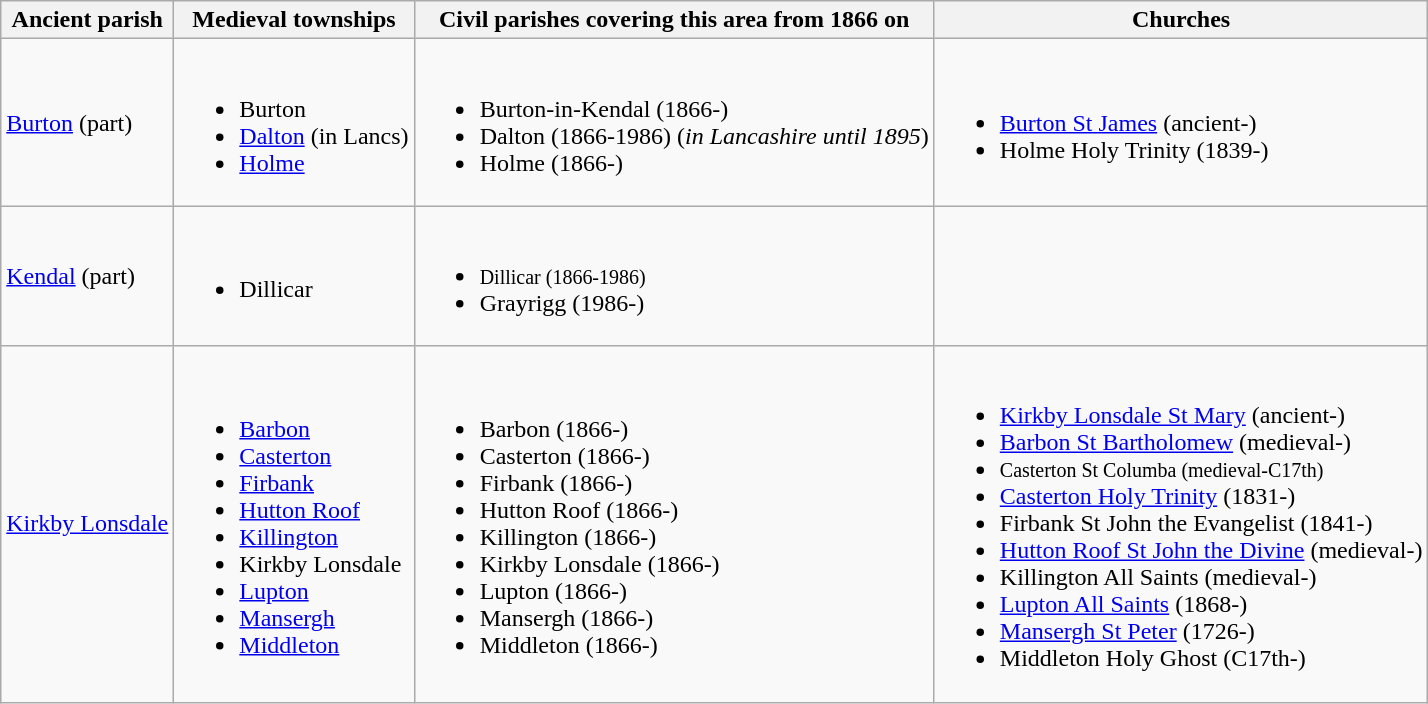<table class="wikitable">
<tr>
<th>Ancient parish</th>
<th>Medieval townships</th>
<th>Civil parishes covering this area from 1866 on</th>
<th>Churches</th>
</tr>
<tr>
<td><a href='#'>Burton</a> (part)</td>
<td><br><ul><li>Burton</li><li><a href='#'>Dalton</a> (in Lancs)</li><li><a href='#'>Holme</a></li></ul></td>
<td><br><ul><li>Burton-in-Kendal (1866-)</li><li>Dalton (1866-1986) (<em>in Lancashire until 1895</em>)</li><li>Holme (1866-)</li></ul></td>
<td><br><ul><li><a href='#'>Burton St James</a> (ancient-)</li><li>Holme Holy Trinity (1839-)</li></ul></td>
</tr>
<tr>
<td><a href='#'>Kendal</a> (part)</td>
<td><br><ul><li>Dillicar</li></ul></td>
<td><br><ul><li><small>Dillicar (1866-1986)</small></li><li>Grayrigg (1986-)</li></ul></td>
<td></td>
</tr>
<tr>
<td><a href='#'>Kirkby Lonsdale</a></td>
<td><br><ul><li><a href='#'>Barbon</a></li><li><a href='#'>Casterton</a></li><li><a href='#'>Firbank</a></li><li><a href='#'>Hutton Roof</a></li><li><a href='#'>Killington</a></li><li>Kirkby Lonsdale</li><li><a href='#'>Lupton</a></li><li><a href='#'>Mansergh</a></li><li><a href='#'>Middleton</a></li></ul></td>
<td><br><ul><li>Barbon (1866-)</li><li>Casterton (1866-)</li><li>Firbank (1866-)</li><li>Hutton Roof (1866-)</li><li>Killington (1866-)</li><li>Kirkby Lonsdale (1866-)</li><li>Lupton (1866-)</li><li>Mansergh (1866-)</li><li>Middleton (1866-)</li></ul></td>
<td><br><ul><li><a href='#'>Kirkby Lonsdale St Mary</a> (ancient-)</li><li><a href='#'>Barbon St Bartholomew</a> (medieval-)</li><li><small>Casterton St Columba (medieval-C17th)</small></li><li><a href='#'>Casterton Holy Trinity</a> (1831-)</li><li>Firbank St John the Evangelist (1841-)</li><li><a href='#'>Hutton Roof St John the Divine</a> (medieval-)</li><li>Killington All Saints (medieval-)</li><li><a href='#'>Lupton All Saints</a> (1868-)</li><li><a href='#'>Mansergh St Peter</a> (1726-)</li><li>Middleton Holy Ghost (C17th-)</li></ul></td>
</tr>
</table>
